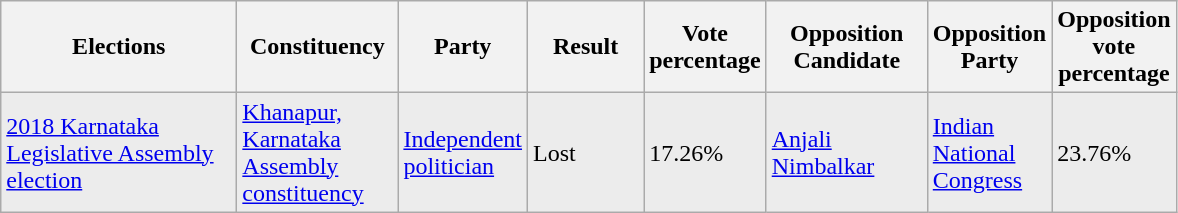<table class="sortable wikitable">
<tr>
<th width=150>Elections</th>
<th width=100>Constituency</th>
<th width=70>Party</th>
<th width=70>Result</th>
<th width=70>Vote percentage</th>
<th width=100>Opposition Candidate</th>
<th width=70>Opposition Party</th>
<th width=70>Opposition vote percentage</th>
</tr>
<tr style="background:#ECECEC;">
<td bgcolor=ECECEC><a href='#'>2018 Karnataka Legislative Assembly election</a></td>
<td><a href='#'>Khanapur, Karnataka Assembly constituency</a></td>
<td><a href='#'>Independent politician</a></td>
<td>Lost</td>
<td>17.26%</td>
<td><a href='#'>Anjali Nimbalkar</a></td>
<td><a href='#'>Indian National Congress</a></td>
<td>23.76%</td>
</tr>
</table>
